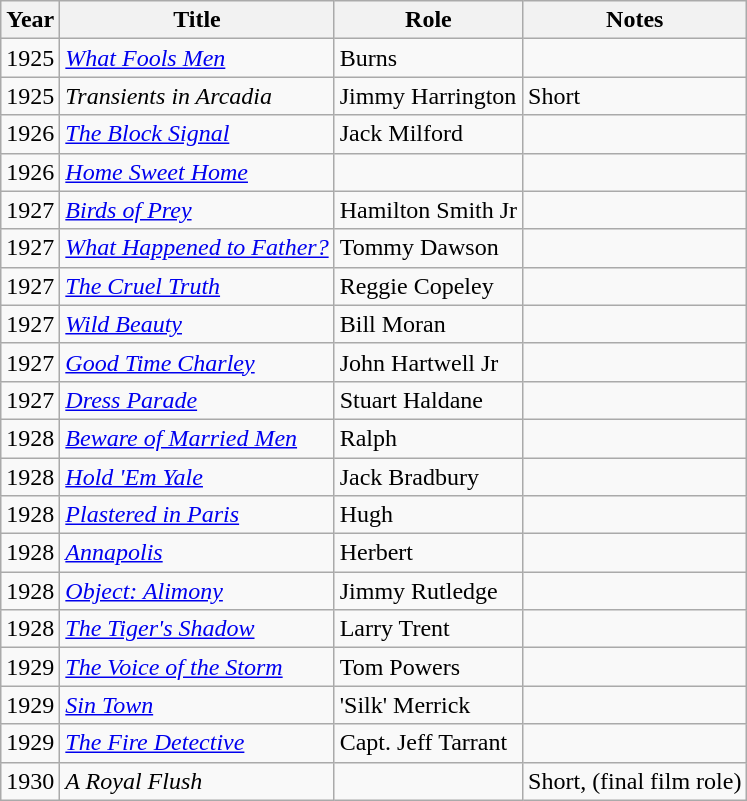<table class="wikitable">
<tr>
<th>Year</th>
<th>Title</th>
<th>Role</th>
<th>Notes</th>
</tr>
<tr>
<td>1925</td>
<td><em><a href='#'>What Fools Men</a></em></td>
<td>Burns</td>
<td></td>
</tr>
<tr>
<td>1925</td>
<td><em>Transients in Arcadia</em></td>
<td>Jimmy Harrington</td>
<td>Short</td>
</tr>
<tr>
<td>1926</td>
<td><em><a href='#'>The Block Signal</a></em></td>
<td>Jack Milford</td>
<td></td>
</tr>
<tr>
<td>1926</td>
<td><em><a href='#'>Home Sweet Home</a></em></td>
<td></td>
<td></td>
</tr>
<tr>
<td>1927</td>
<td><em><a href='#'>Birds of Prey</a></em></td>
<td>Hamilton Smith Jr</td>
<td></td>
</tr>
<tr>
<td>1927</td>
<td><em><a href='#'>What Happened to Father?</a></em></td>
<td>Tommy Dawson</td>
<td></td>
</tr>
<tr>
<td>1927</td>
<td><em><a href='#'>The Cruel Truth</a></em></td>
<td>Reggie Copeley</td>
<td></td>
</tr>
<tr>
<td>1927</td>
<td><em><a href='#'>Wild Beauty</a></em></td>
<td>Bill Moran</td>
<td></td>
</tr>
<tr>
<td>1927</td>
<td><em><a href='#'>Good Time Charley</a></em></td>
<td>John Hartwell Jr</td>
<td></td>
</tr>
<tr>
<td>1927</td>
<td><em><a href='#'>Dress Parade</a></em></td>
<td>Stuart Haldane</td>
<td></td>
</tr>
<tr>
<td>1928</td>
<td><em><a href='#'>Beware of Married Men</a></em></td>
<td>Ralph</td>
<td></td>
</tr>
<tr>
<td>1928</td>
<td><em><a href='#'>Hold 'Em Yale</a></em></td>
<td>Jack Bradbury</td>
<td></td>
</tr>
<tr>
<td>1928</td>
<td><em><a href='#'>Plastered in Paris</a></em></td>
<td>Hugh</td>
<td></td>
</tr>
<tr>
<td>1928</td>
<td><em><a href='#'>Annapolis</a></em></td>
<td>Herbert</td>
<td></td>
</tr>
<tr>
<td>1928</td>
<td><em><a href='#'>Object: Alimony</a></em></td>
<td>Jimmy Rutledge</td>
<td></td>
</tr>
<tr>
<td>1928</td>
<td><em><a href='#'>The Tiger's Shadow</a></em></td>
<td>Larry Trent</td>
<td></td>
</tr>
<tr>
<td>1929</td>
<td><em><a href='#'>The Voice of the Storm</a></em></td>
<td>Tom Powers</td>
<td></td>
</tr>
<tr>
<td>1929</td>
<td><em><a href='#'>Sin Town</a></em></td>
<td>'Silk' Merrick</td>
<td></td>
</tr>
<tr>
<td>1929</td>
<td><em><a href='#'>The Fire Detective</a></em></td>
<td>Capt. Jeff Tarrant</td>
<td></td>
</tr>
<tr>
<td>1930</td>
<td><em>A Royal Flush</em></td>
<td></td>
<td>Short, (final film role)</td>
</tr>
</table>
